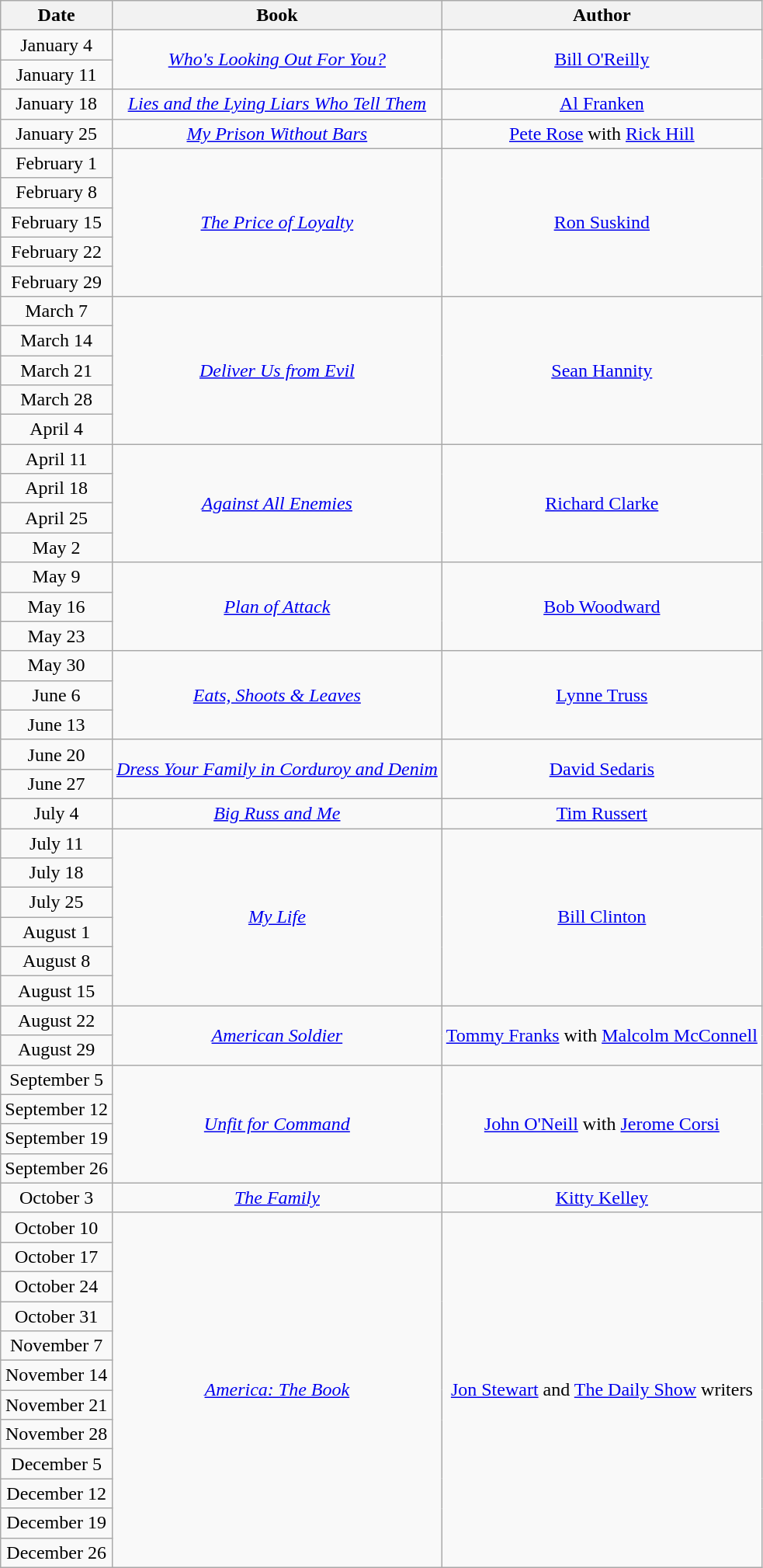<table class="wikitable" style="text-align: center">
<tr>
<th>Date</th>
<th>Book</th>
<th>Author</th>
</tr>
<tr>
<td>January 4</td>
<td rowspan="2"><em><a href='#'>Who's Looking Out For You?</a></em></td>
<td rowspan="2"><a href='#'>Bill O'Reilly</a></td>
</tr>
<tr>
<td>January 11</td>
</tr>
<tr>
<td>January 18</td>
<td><em><a href='#'>Lies and the Lying Liars Who Tell Them</a></em></td>
<td><a href='#'>Al Franken</a></td>
</tr>
<tr>
<td>January 25</td>
<td><em><a href='#'>My Prison Without Bars</a></em></td>
<td><a href='#'>Pete Rose</a> with <a href='#'>Rick Hill</a></td>
</tr>
<tr>
<td>February 1</td>
<td rowspan="5"><em><a href='#'>The Price of Loyalty</a></em></td>
<td rowspan="5"><a href='#'>Ron Suskind</a></td>
</tr>
<tr>
<td>February 8</td>
</tr>
<tr>
<td>February 15</td>
</tr>
<tr>
<td>February 22</td>
</tr>
<tr>
<td>February 29</td>
</tr>
<tr>
<td>March 7</td>
<td rowspan="5"><em><a href='#'>Deliver Us from Evil</a></em></td>
<td rowspan="5"><a href='#'>Sean Hannity</a></td>
</tr>
<tr>
<td>March 14</td>
</tr>
<tr>
<td>March 21</td>
</tr>
<tr>
<td>March 28</td>
</tr>
<tr>
<td>April 4</td>
</tr>
<tr>
<td>April 11</td>
<td rowspan="4"><em><a href='#'>Against All Enemies</a></em></td>
<td rowspan="4"><a href='#'>Richard Clarke</a></td>
</tr>
<tr>
<td>April 18</td>
</tr>
<tr>
<td>April 25</td>
</tr>
<tr>
<td>May 2</td>
</tr>
<tr>
<td>May 9</td>
<td rowspan="3"><em><a href='#'>Plan of Attack</a></em></td>
<td rowspan="3"><a href='#'>Bob Woodward</a></td>
</tr>
<tr>
<td>May 16</td>
</tr>
<tr>
<td>May 23</td>
</tr>
<tr>
<td>May 30</td>
<td rowspan="3"><em><a href='#'>Eats, Shoots & Leaves</a></em></td>
<td rowspan="3"><a href='#'>Lynne Truss</a></td>
</tr>
<tr>
<td>June 6</td>
</tr>
<tr>
<td>June 13</td>
</tr>
<tr>
<td>June 20</td>
<td rowspan="2"><em><a href='#'>Dress Your Family in Corduroy and Denim</a></em></td>
<td rowspan="2"><a href='#'>David Sedaris</a></td>
</tr>
<tr>
<td>June 27</td>
</tr>
<tr>
<td>July 4</td>
<td><em><a href='#'>Big Russ and Me</a></em></td>
<td><a href='#'>Tim Russert</a></td>
</tr>
<tr>
<td>July 11</td>
<td rowspan="6"><em><a href='#'>My Life</a></em></td>
<td rowspan="6"><a href='#'>Bill Clinton</a></td>
</tr>
<tr>
<td>July 18</td>
</tr>
<tr>
<td>July 25</td>
</tr>
<tr>
<td>August 1</td>
</tr>
<tr>
<td>August 8</td>
</tr>
<tr>
<td>August 15</td>
</tr>
<tr>
<td>August 22</td>
<td rowspan="2"><em><a href='#'>American Soldier</a></em></td>
<td rowspan="2"><a href='#'>Tommy Franks</a> with <a href='#'>Malcolm McConnell</a></td>
</tr>
<tr>
<td>August 29</td>
</tr>
<tr>
<td>September 5</td>
<td rowspan="4"><em><a href='#'>Unfit for Command</a></em></td>
<td rowspan="4"><a href='#'>John O'Neill</a> with <a href='#'>Jerome Corsi</a></td>
</tr>
<tr>
<td>September 12</td>
</tr>
<tr>
<td>September 19</td>
</tr>
<tr>
<td>September 26</td>
</tr>
<tr>
<td>October 3</td>
<td><em><a href='#'>The Family</a></em></td>
<td><a href='#'>Kitty Kelley</a></td>
</tr>
<tr>
<td>October 10</td>
<td rowspan="12"><em><a href='#'>America: The Book</a></em></td>
<td rowspan="12"><a href='#'>Jon Stewart</a> and <a href='#'>The Daily Show</a> writers</td>
</tr>
<tr>
<td>October 17</td>
</tr>
<tr>
<td>October 24</td>
</tr>
<tr>
<td>October 31</td>
</tr>
<tr>
<td>November 7</td>
</tr>
<tr>
<td>November 14</td>
</tr>
<tr>
<td>November 21</td>
</tr>
<tr>
<td>November 28</td>
</tr>
<tr>
<td>December 5</td>
</tr>
<tr>
<td>December 12</td>
</tr>
<tr>
<td>December 19</td>
</tr>
<tr>
<td>December 26</td>
</tr>
</table>
